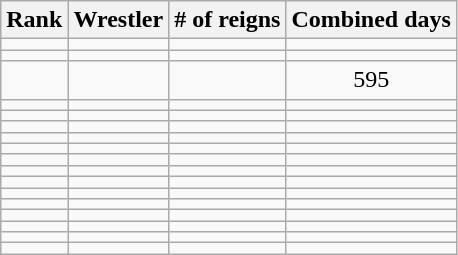<table class="wikitable sortable" style="text-align:center;">
<tr>
<th>Rank</th>
<th>Wrestler</th>
<th># of reigns</th>
<th>Combined days</th>
</tr>
<tr>
<td></td>
<td align="left"></td>
<td></td>
<td></td>
</tr>
<tr>
<td></td>
<td align="left"></td>
<td></td>
<td></td>
</tr>
<tr>
<td></td>
<td align="left"></td>
<td></td>
<td>595</td>
</tr>
<tr>
<td></td>
<td align="left"></td>
<td></td>
<td></td>
</tr>
<tr>
<td></td>
<td align="left"></td>
<td></td>
<td></td>
</tr>
<tr>
<td></td>
<td align="left"></td>
<td></td>
<td></td>
</tr>
<tr>
<td></td>
<td align="left"></td>
<td></td>
<td></td>
</tr>
<tr>
<td></td>
<td align="left"></td>
<td></td>
<td></td>
</tr>
<tr>
<td></td>
<td align="left"></td>
<td></td>
<td></td>
</tr>
<tr>
<td></td>
<td align="left"></td>
<td></td>
<td></td>
</tr>
<tr>
<td></td>
<td align="left"></td>
<td></td>
<td></td>
</tr>
<tr>
<td></td>
<td align="left"></td>
<td></td>
<td></td>
</tr>
<tr>
<td></td>
<td align="left"></td>
<td></td>
<td></td>
</tr>
<tr>
<td></td>
<td align="left"></td>
<td></td>
<td></td>
</tr>
<tr>
<td></td>
<td align="left"></td>
<td></td>
<td></td>
</tr>
<tr>
<td></td>
<td align="left"></td>
<td></td>
<td></td>
</tr>
<tr>
<td></td>
<td align="left"></td>
<td></td>
<td></td>
</tr>
</table>
